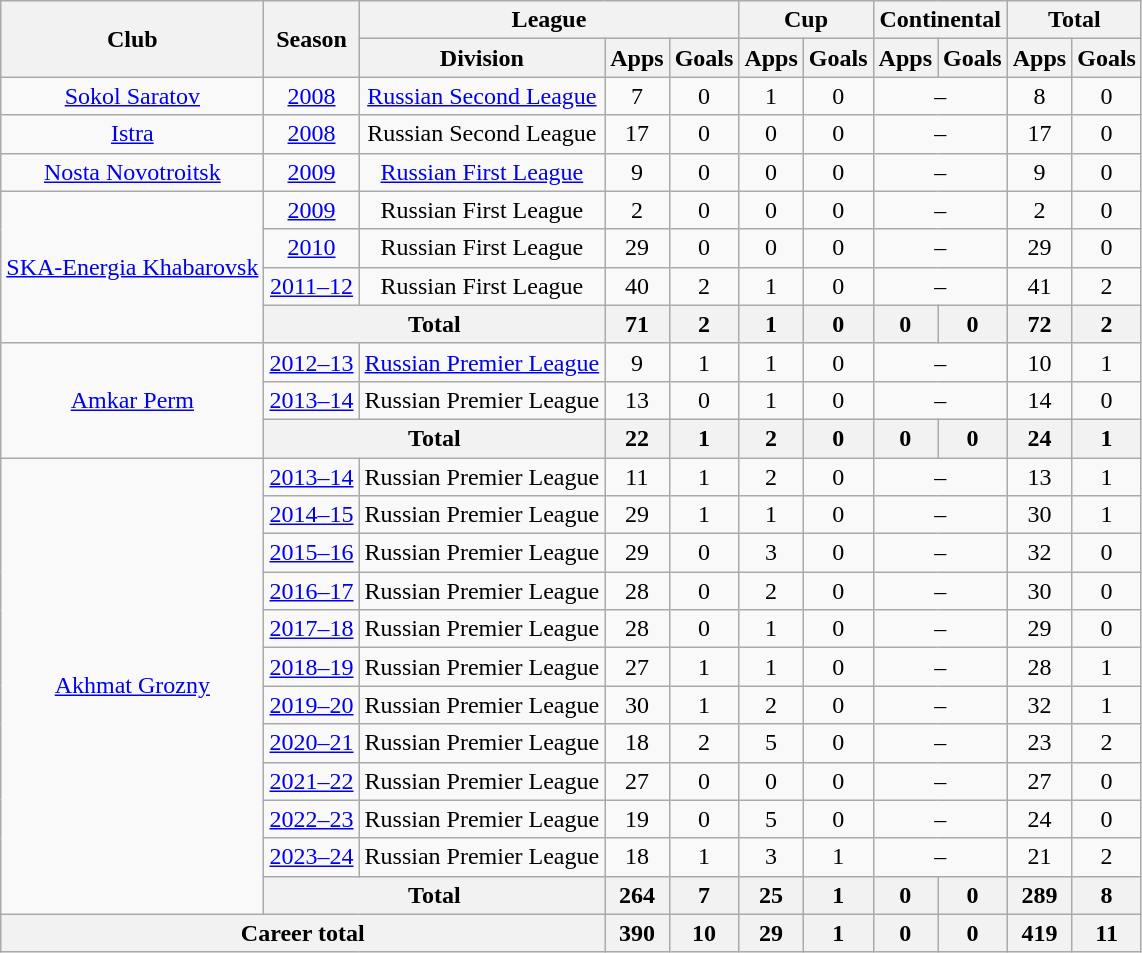<table class="wikitable" style="text-align: center;">
<tr>
<th rowspan=2>Club</th>
<th rowspan=2>Season</th>
<th colspan=3>League</th>
<th colspan=2>Cup</th>
<th colspan=2>Continental</th>
<th colspan=2>Total</th>
</tr>
<tr>
<th>Division</th>
<th>Apps</th>
<th>Goals</th>
<th>Apps</th>
<th>Goals</th>
<th>Apps</th>
<th>Goals</th>
<th>Apps</th>
<th>Goals</th>
</tr>
<tr>
<td><a href='#'>Sokol Saratov</a></td>
<td><a href='#'>2008</a></td>
<td><a href='#'>Russian Second League</a></td>
<td>7</td>
<td>0</td>
<td>1</td>
<td>0</td>
<td colspan=2>–</td>
<td>8</td>
<td>0</td>
</tr>
<tr>
<td><a href='#'>Istra</a></td>
<td><a href='#'>2008</a></td>
<td>Russian Second League</td>
<td>17</td>
<td>0</td>
<td>0</td>
<td>0</td>
<td colspan=2>–</td>
<td>17</td>
<td>0</td>
</tr>
<tr>
<td><a href='#'>Nosta Novotroitsk</a></td>
<td><a href='#'>2009</a></td>
<td><a href='#'>Russian First League</a></td>
<td>9</td>
<td>0</td>
<td>0</td>
<td>0</td>
<td colspan=2>–</td>
<td>9</td>
<td>0</td>
</tr>
<tr>
<td rowspan=4><a href='#'>SKA-Energia Khabarovsk</a></td>
<td><a href='#'>2009</a></td>
<td>Russian First League</td>
<td>2</td>
<td>0</td>
<td>0</td>
<td>0</td>
<td colspan=2>–</td>
<td>2</td>
<td>0</td>
</tr>
<tr>
<td><a href='#'>2010</a></td>
<td>Russian First League</td>
<td>29</td>
<td>0</td>
<td>0</td>
<td>0</td>
<td colspan=2>–</td>
<td>29</td>
<td>0</td>
</tr>
<tr>
<td><a href='#'>2011–12</a></td>
<td>Russian First League</td>
<td>40</td>
<td>2</td>
<td>1</td>
<td>0</td>
<td colspan=2>–</td>
<td>41</td>
<td>2</td>
</tr>
<tr>
<th colspan=2>Total</th>
<th>71</th>
<th>2</th>
<th>1</th>
<th>0</th>
<th>0</th>
<th>0</th>
<th>72</th>
<th>2</th>
</tr>
<tr>
<td rowspan=3><a href='#'>Amkar Perm</a></td>
<td><a href='#'>2012–13</a></td>
<td><a href='#'>Russian Premier League</a></td>
<td>9</td>
<td>1</td>
<td>1</td>
<td>0</td>
<td colspan=2>–</td>
<td>10</td>
<td>1</td>
</tr>
<tr>
<td><a href='#'>2013–14</a></td>
<td>Russian Premier League</td>
<td>13</td>
<td>0</td>
<td>1</td>
<td>0</td>
<td colspan=2>–</td>
<td>14</td>
<td>0</td>
</tr>
<tr>
<th colspan=2>Total</th>
<th>22</th>
<th>1</th>
<th>2</th>
<th>0</th>
<th>0</th>
<th>0</th>
<th>24</th>
<th>1</th>
</tr>
<tr>
<td rowspan=12><a href='#'>Akhmat Grozny</a></td>
<td><a href='#'>2013–14</a></td>
<td>Russian Premier League</td>
<td>11</td>
<td>1</td>
<td>2</td>
<td>0</td>
<td colspan=2>–</td>
<td>13</td>
<td>1</td>
</tr>
<tr>
<td><a href='#'>2014–15</a></td>
<td>Russian Premier League</td>
<td>29</td>
<td>1</td>
<td>1</td>
<td>0</td>
<td colspan=2>–</td>
<td>30</td>
<td>1</td>
</tr>
<tr>
<td><a href='#'>2015–16</a></td>
<td>Russian Premier League</td>
<td>29</td>
<td>0</td>
<td>3</td>
<td>0</td>
<td colspan=2>–</td>
<td>32</td>
<td>0</td>
</tr>
<tr>
<td><a href='#'>2016–17</a></td>
<td>Russian Premier League</td>
<td>28</td>
<td>0</td>
<td>2</td>
<td>0</td>
<td colspan=2>–</td>
<td>30</td>
<td>0</td>
</tr>
<tr>
<td><a href='#'>2017–18</a></td>
<td>Russian Premier League</td>
<td>28</td>
<td>0</td>
<td>1</td>
<td>0</td>
<td colspan=2>–</td>
<td>29</td>
<td>0</td>
</tr>
<tr>
<td><a href='#'>2018–19</a></td>
<td>Russian Premier League</td>
<td>27</td>
<td>1</td>
<td>1</td>
<td>0</td>
<td colspan=2>–</td>
<td>28</td>
<td>1</td>
</tr>
<tr>
<td><a href='#'>2019–20</a></td>
<td>Russian Premier League</td>
<td>30</td>
<td>1</td>
<td>2</td>
<td>0</td>
<td colspan=2>–</td>
<td>32</td>
<td>1</td>
</tr>
<tr>
<td><a href='#'>2020–21</a></td>
<td>Russian Premier League</td>
<td>18</td>
<td>2</td>
<td>5</td>
<td>0</td>
<td colspan=2>–</td>
<td>23</td>
<td>2</td>
</tr>
<tr>
<td><a href='#'>2021–22</a></td>
<td>Russian Premier League</td>
<td>27</td>
<td>0</td>
<td>0</td>
<td>0</td>
<td colspan=2>–</td>
<td>27</td>
<td>0</td>
</tr>
<tr>
<td><a href='#'>2022–23</a></td>
<td>Russian Premier League</td>
<td>19</td>
<td>0</td>
<td>5</td>
<td>0</td>
<td colspan=2>–</td>
<td>24</td>
<td>0</td>
</tr>
<tr>
<td><a href='#'>2023–24</a></td>
<td>Russian Premier League</td>
<td>18</td>
<td>1</td>
<td>3</td>
<td>1</td>
<td colspan=2>–</td>
<td>21</td>
<td>2</td>
</tr>
<tr>
<th colspan=2>Total</th>
<th>264</th>
<th>7</th>
<th>25</th>
<th>1</th>
<th>0</th>
<th>0</th>
<th>289</th>
<th>8</th>
</tr>
<tr>
<th colspan=3>Career total</th>
<th>390</th>
<th>10</th>
<th>29</th>
<th>1</th>
<th>0</th>
<th>0</th>
<th>419</th>
<th>11</th>
</tr>
</table>
